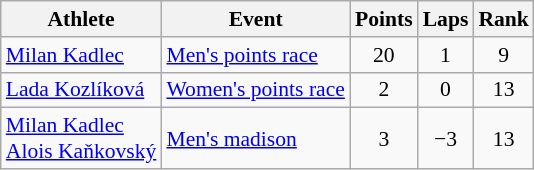<table class=wikitable style="font-size:90%">
<tr>
<th>Athlete</th>
<th>Event</th>
<th>Points</th>
<th>Laps</th>
<th>Rank</th>
</tr>
<tr align=center>
<td align=left><a href='#'>Milan Kadlec</a></td>
<td align=left><a href='#'>Men's points race</a></td>
<td>20</td>
<td>1</td>
<td>9</td>
</tr>
<tr align=center>
<td align=left><a href='#'>Lada Kozlíková</a></td>
<td align=left><a href='#'>Women's points race</a></td>
<td>2</td>
<td>0</td>
<td>13</td>
</tr>
<tr align=center>
<td align=left><a href='#'>Milan Kadlec</a><br><a href='#'>Alois Kaňkovský</a></td>
<td align=left><a href='#'>Men's madison</a></td>
<td>3</td>
<td>−3</td>
<td>13</td>
</tr>
</table>
